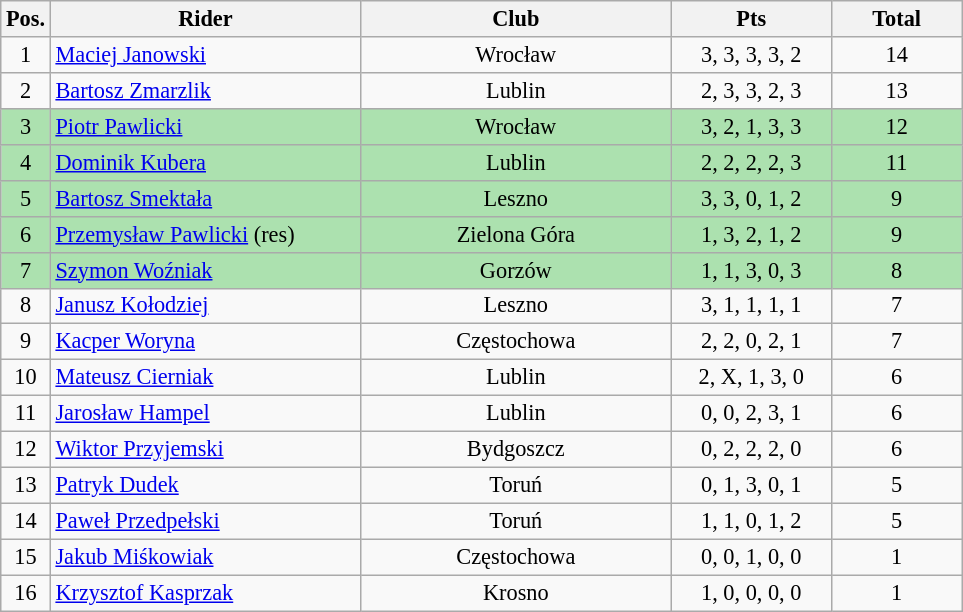<table class=wikitable style="font-size:93%;">
<tr>
<th width=25px>Pos.</th>
<th width=200px>Rider</th>
<th width=200px>Club</th>
<th width=100px>Pts</th>
<th width=80px>Total</th>
</tr>
<tr align=center>
<td>1</td>
<td align=left><a href='#'>Maciej Janowski</a></td>
<td>Wrocław</td>
<td>3, 3, 3, 3, 2</td>
<td>14</td>
</tr>
<tr align=center>
<td>2</td>
<td align=left><a href='#'>Bartosz Zmarzlik</a></td>
<td>Lublin</td>
<td>2, 3, 3, 2, 3</td>
<td>13</td>
</tr>
<tr align=center style="background:#ACE1AF;">
<td>3</td>
<td align=left><a href='#'>Piotr Pawlicki</a></td>
<td>Wrocław</td>
<td>3, 2, 1, 3, 3</td>
<td>12</td>
</tr>
<tr align=center style="background:#ACE1AF;">
<td>4</td>
<td align=left><a href='#'>Dominik Kubera</a></td>
<td>Lublin</td>
<td>2, 2, 2, 2, 3</td>
<td>11</td>
</tr>
<tr align=center style="background:#ACE1AF;">
<td>5</td>
<td align=left><a href='#'>Bartosz Smektała</a></td>
<td>Leszno</td>
<td>3, 3, 0, 1, 2</td>
<td>9</td>
</tr>
<tr align=center style="background:#ACE1AF;">
<td>6</td>
<td align=left><a href='#'>Przemysław Pawlicki</a> (res)</td>
<td>Zielona Góra</td>
<td>1, 3, 2, 1, 2</td>
<td>9</td>
</tr>
<tr align=center style="background:#ACE1AF;">
<td>7</td>
<td align=left><a href='#'>Szymon Woźniak</a></td>
<td>Gorzów</td>
<td>1, 1, 3, 0, 3</td>
<td>8</td>
</tr>
<tr align=center>
<td>8</td>
<td align=left><a href='#'>Janusz Kołodziej</a></td>
<td>Leszno</td>
<td>3, 1, 1, 1, 1</td>
<td>7</td>
</tr>
<tr align=center>
<td>9</td>
<td align=left><a href='#'>Kacper Woryna</a></td>
<td>Częstochowa</td>
<td>2, 2, 0, 2, 1</td>
<td>7</td>
</tr>
<tr align=center>
<td>10</td>
<td align=left><a href='#'>Mateusz Cierniak</a></td>
<td>Lublin</td>
<td>2, X, 1, 3, 0</td>
<td>6</td>
</tr>
<tr align=center>
<td>11</td>
<td align=left><a href='#'>Jarosław Hampel</a></td>
<td>Lublin</td>
<td>0, 0, 2, 3, 1</td>
<td>6</td>
</tr>
<tr align=center>
<td>12</td>
<td align=left><a href='#'>Wiktor Przyjemski</a></td>
<td>Bydgoszcz</td>
<td>0, 2, 2, 2, 0</td>
<td>6</td>
</tr>
<tr align=center>
<td>13</td>
<td align=left><a href='#'>Patryk Dudek</a></td>
<td>Toruń</td>
<td>0, 1, 3, 0, 1</td>
<td>5</td>
</tr>
<tr align=center>
<td>14</td>
<td align=left><a href='#'>Paweł Przedpełski</a></td>
<td>Toruń</td>
<td>1, 1, 0, 1, 2</td>
<td>5</td>
</tr>
<tr align=center>
<td>15</td>
<td align=left><a href='#'>Jakub Miśkowiak</a></td>
<td>Częstochowa</td>
<td>0, 0, 1, 0, 0</td>
<td>1</td>
</tr>
<tr align=center>
<td>16</td>
<td align=left><a href='#'>Krzysztof Kasprzak</a></td>
<td>Krosno</td>
<td>1, 0, 0, 0, 0</td>
<td>1</td>
</tr>
</table>
